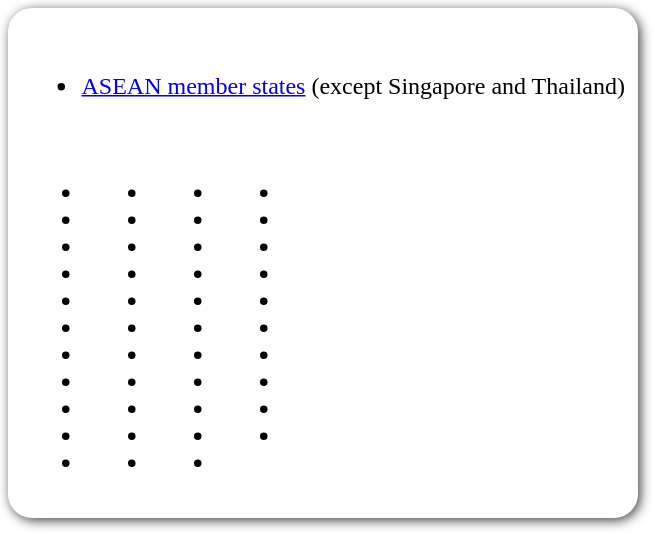<table style="border-radius:1em; box-shadow:0.1em 0.1em 0.5em rgba(0,0,0,0.75); background:white; border:1px solid white; padding:5px;">
<tr style="vertical-align:top;">
<td><br><ul><li> <a href='#'>ASEAN member states</a> (except Singapore and Thailand)</li></ul><table>
<tr>
<td><br><ul><li></li><li></li><li></li><li></li><li></li><li></li><li></li><li></li><li></li><li></li><li></li></ul></td>
<td valign="top"><br><ul><li></li><li></li><li></li><li></li><li></li><li></li><li></li><li></li><li></li><li></li><li></li></ul></td>
<td valign="top"><br><ul><li></li><li></li><li></li><li></li><li></li><li></li><li></li><li></li><li></li><li></li><li></li></ul></td>
<td valign="top"><br><ul><li></li><li></li><li></li><li></li><li></li><li></li><li></li><li></li><li></li><li></li></ul></td>
<td></td>
</tr>
</table>
</td>
</tr>
</table>
